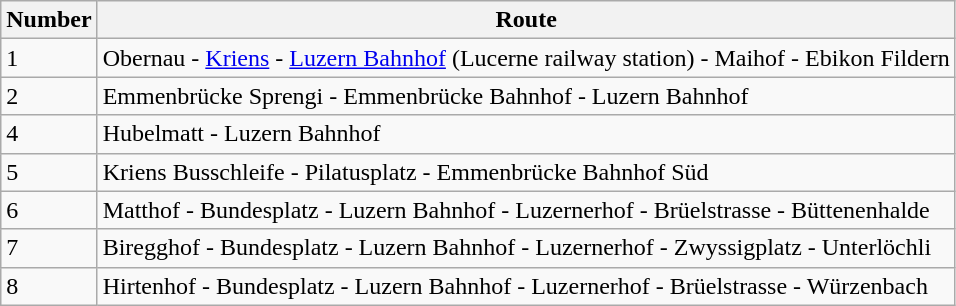<table class="wikitable">
<tr>
<th>Number</th>
<th>Route</th>
</tr>
<tr>
<td>1</td>
<td>Obernau - <a href='#'>Kriens</a> - <a href='#'>Luzern Bahnhof</a> (Lucerne railway station) - Maihof - Ebikon Fildern</td>
</tr>
<tr>
<td>2</td>
<td>Emmenbrücke Sprengi - Emmenbrücke Bahnhof - Luzern Bahnhof</td>
</tr>
<tr>
<td>4</td>
<td>Hubelmatt - Luzern Bahnhof</td>
</tr>
<tr>
<td>5</td>
<td>Kriens Busschleife - Pilatusplatz - Emmenbrücke Bahnhof Süd</td>
</tr>
<tr>
<td>6</td>
<td>Matthof - Bundesplatz - Luzern Bahnhof - Luzernerhof - Brüelstrasse - Büttenenhalde</td>
</tr>
<tr>
<td>7</td>
<td>Biregghof - Bundesplatz - Luzern Bahnhof - Luzernerhof - Zwyssigplatz - Unterlöchli</td>
</tr>
<tr>
<td>8</td>
<td>Hirtenhof - Bundesplatz - Luzern Bahnhof - Luzernerhof - Brüelstrasse - Würzenbach</td>
</tr>
</table>
